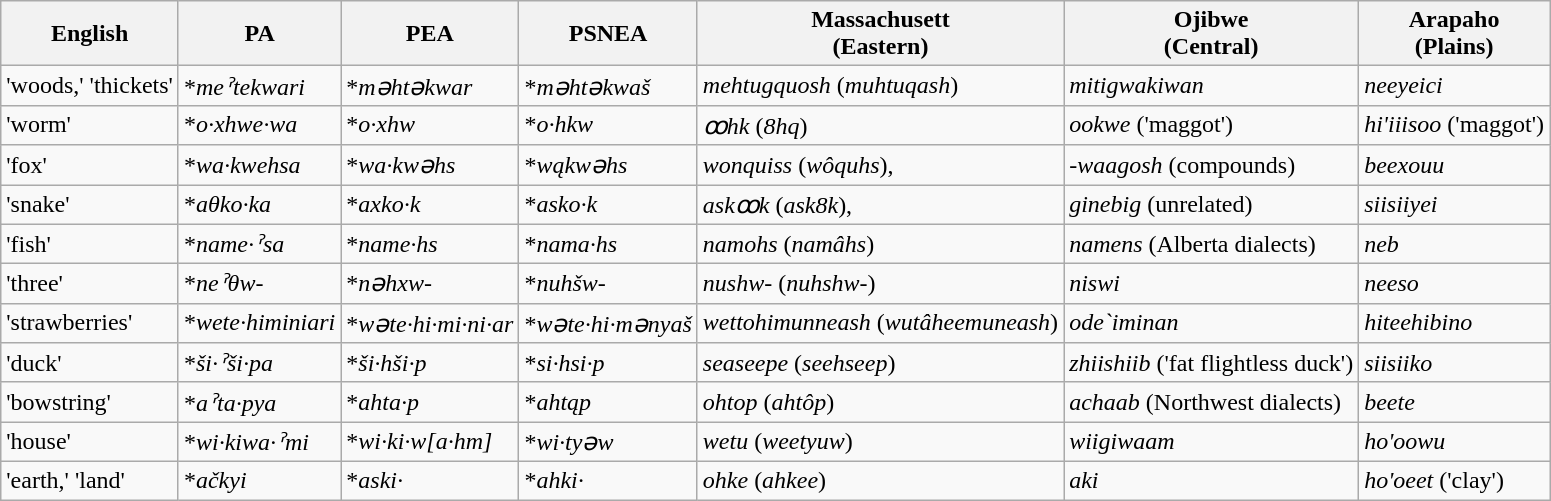<table class="wikitable">
<tr ----bgcolor="#eeeeee">
<th>English</th>
<th>PA</th>
<th>PEA</th>
<th>PSNEA</th>
<th>Massachusett<br>(Eastern)</th>
<th>Ojibwe<br>(Central)</th>
<th>Arapaho<br>(Plains)</th>
</tr>
<tr>
<td>'woods,' 'thickets'</td>
<td>*<em>meˀtekwari</em></td>
<td>*<em>məhtəkwar</em></td>
<td>*<em>məhtəkwaš</em></td>
<td><em>mehtugquosh</em> (<em>muhtuqash</em>) </td>
<td><em>mitigwakiwan</em></td>
<td><em>neeyeici</em></td>
</tr>
<tr>
<td>'worm'</td>
<td>*<em>o·xhwe·wa</em></td>
<td>*<em>o·xhw</em></td>
<td>*<em>o·hkw</em></td>
<td><em>ꝏhk</em> (<em>8hq</em>) </td>
<td><em>ookwe</em> ('maggot')</td>
<td><em>hi'iiisoo</em> ('maggot')</td>
</tr>
<tr>
<td>'fox'</td>
<td>*<em>wa·kwehsa</em></td>
<td>*<em>wa·kwəhs</em></td>
<td>*<em>wąkwəhs</em></td>
<td><em>wonquiss</em> (<em>wôquhs</em>), </td>
<td><em>-waagosh</em> (compounds)</td>
<td><em>beexouu</em></td>
</tr>
<tr>
<td>'snake'</td>
<td>*<em>aθko·ka</em></td>
<td>*<em>axko·k</em></td>
<td>*<em>asko·k</em></td>
<td><em>askꝏk</em> (<em>ask8k</em>), </td>
<td><em>ginebig</em> (unrelated)</td>
<td><em>siisiiyei</em></td>
</tr>
<tr>
<td>'fish'</td>
<td>*<em>name·ˀsa</em></td>
<td>*<em>name·hs</em></td>
<td>*<em>nama·hs</em></td>
<td><em>namohs</em> (<em>namâhs</em>) </td>
<td><em>namens</em> (Alberta dialects)</td>
<td><em>neb</em></td>
</tr>
<tr>
<td>'three'</td>
<td>*<em>neˀθw-</em></td>
<td>*<em>nəhxw-</em></td>
<td>*<em>nuhšw-</em></td>
<td><em>nushw-</em> (<em>nuhshw-</em>) </td>
<td><em>niswi</em></td>
<td><em>neeso</em></td>
</tr>
<tr>
<td>'strawberries'</td>
<td>*<em>wete·himiniari</em></td>
<td>*<em>wəte·hi·mi·ni·ar</em></td>
<td>*<em>wəte·hi·mənyaš</em></td>
<td><em>wettohimunneash</em> (<em>wutâheemuneash</em>) </td>
<td><em>ode`iminan</em></td>
<td><em>hiteehibino</em></td>
</tr>
<tr>
<td>'duck'</td>
<td>*<em>ši·ˀši·pa</em></td>
<td>*<em>ši·hši·p</em></td>
<td>*<em>si·hsi·p</em></td>
<td><em>seaseepe</em> (<em>seehseep</em>) </td>
<td><em>zhiishiib</em> ('fat flightless duck')</td>
<td><em>siisiiko</em></td>
</tr>
<tr>
<td>'bowstring'</td>
<td>*<em>aˀta·pya</em></td>
<td>*<em>ahta·p</em></td>
<td>*<em>ahtąp</em></td>
<td><em>ohtop</em> (<em>ahtôp</em>) </td>
<td><em>achaab</em> (Northwest dialects)</td>
<td><em>beete</em></td>
</tr>
<tr>
<td>'house'</td>
<td>*<em>wi·kiwa·ˀmi</em></td>
<td>*<em>wi·ki·w[a·hm]</em></td>
<td>*<em>wi·tyəw</em></td>
<td><em>wetu</em> (<em>weetyuw</em>) </td>
<td><em>wiigiwaam</em></td>
<td><em>ho'oowu</em></td>
</tr>
<tr ə>
<td>'earth,' 'land'</td>
<td>*<em>ačkyi</em></td>
<td>*<em>aski·</em></td>
<td>*<em>ahki·</em></td>
<td><em>ohke</em> (<em>ahkee</em>) </td>
<td><em>aki</em></td>
<td><em>ho'oeet</em> ('clay')</td>
</tr>
</table>
